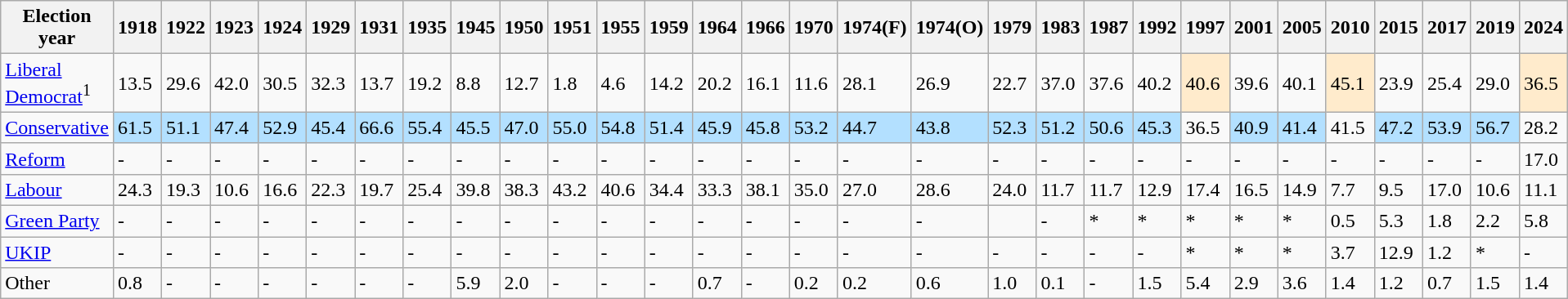<table class="wikitable">
<tr>
<th>Election year</th>
<th>1918</th>
<th>1922</th>
<th>1923</th>
<th>1924</th>
<th>1929</th>
<th>1931</th>
<th>1935</th>
<th>1945</th>
<th>1950</th>
<th>1951</th>
<th>1955</th>
<th>1959</th>
<th>1964</th>
<th>1966</th>
<th>1970</th>
<th>1974(F)</th>
<th>1974(O)</th>
<th>1979</th>
<th>1983</th>
<th>1987</th>
<th>1992</th>
<th>1997</th>
<th>2001</th>
<th>2005</th>
<th>2010</th>
<th>2015</th>
<th>2017</th>
<th>2019</th>
<th>2024</th>
</tr>
<tr>
<td><a href='#'>Liberal Democrat</a><sup>1</sup></td>
<td>13.5</td>
<td>29.6</td>
<td>42.0</td>
<td>30.5</td>
<td>32.3</td>
<td>13.7</td>
<td>19.2</td>
<td>8.8</td>
<td>12.7</td>
<td>1.8</td>
<td>4.6</td>
<td>14.2</td>
<td>20.2</td>
<td>16.1</td>
<td>11.6</td>
<td>28.1</td>
<td>26.9</td>
<td>22.7</td>
<td>37.0</td>
<td>37.6</td>
<td>40.2</td>
<td style="background:#ffebcc">40.6</td>
<td>39.6</td>
<td>40.1</td>
<td style="background:#ffebcc">45.1</td>
<td>23.9</td>
<td>25.4</td>
<td>29.0</td>
<td style="background:#ffebcc">36.5</td>
</tr>
<tr>
<td><a href='#'>Conservative</a></td>
<td style="background:#B3E0FF">61.5</td>
<td style="background:#B3E0FF">51.1</td>
<td style="background:#B3E0FF">47.4</td>
<td style="background:#B3E0FF">52.9</td>
<td style="background:#B3E0FF">45.4</td>
<td style="background:#B3E0FF">66.6</td>
<td style="background:#B3E0FF">55.4</td>
<td style="background:#B3E0FF">45.5</td>
<td style="background:#B3E0FF">47.0</td>
<td style="background:#B3E0FF">55.0</td>
<td style="background:#B3E0FF">54.8</td>
<td style="background:#B3E0FF">51.4</td>
<td style="background:#B3E0FF">45.9</td>
<td style="background:#B3E0FF">45.8</td>
<td style="background:#B3E0FF">53.2</td>
<td style="background:#B3E0FF">44.7</td>
<td style="background:#B3E0FF">43.8</td>
<td style="background:#B3E0FF">52.3</td>
<td style="background:#B3E0FF">51.2</td>
<td style="background:#B3E0FF">50.6</td>
<td style="background:#B3E0FF">45.3</td>
<td>36.5</td>
<td style="background:#B3E0FF">40.9</td>
<td style="background:#B3E0FF">41.4</td>
<td>41.5</td>
<td style="background:#B3E0FF">47.2</td>
<td style="background:#B3E0FF">53.9</td>
<td style="background:#B3E0FF">56.7</td>
<td>28.2</td>
</tr>
<tr>
<td><a href='#'>Reform</a></td>
<td>-</td>
<td>-</td>
<td>-</td>
<td>-</td>
<td>-</td>
<td>-</td>
<td>-</td>
<td>-</td>
<td>-</td>
<td>-</td>
<td>-</td>
<td>-</td>
<td>-</td>
<td>-</td>
<td>-</td>
<td>-</td>
<td>-</td>
<td>-</td>
<td>-</td>
<td>-</td>
<td>-</td>
<td>-</td>
<td>-</td>
<td>-</td>
<td>-</td>
<td>-</td>
<td>-</td>
<td>-</td>
<td>17.0</td>
</tr>
<tr>
<td><a href='#'>Labour</a></td>
<td>24.3</td>
<td>19.3</td>
<td>10.6</td>
<td>16.6</td>
<td>22.3</td>
<td>19.7</td>
<td>25.4</td>
<td>39.8</td>
<td>38.3</td>
<td>43.2</td>
<td>40.6</td>
<td>34.4</td>
<td>33.3</td>
<td>38.1</td>
<td>35.0</td>
<td>27.0</td>
<td>28.6</td>
<td>24.0</td>
<td>11.7</td>
<td>11.7</td>
<td>12.9</td>
<td>17.4</td>
<td>16.5</td>
<td>14.9</td>
<td>7.7</td>
<td>9.5</td>
<td>17.0</td>
<td>10.6</td>
<td>11.1</td>
</tr>
<tr>
<td><a href='#'>Green Party</a></td>
<td>-</td>
<td>-</td>
<td>-</td>
<td>-</td>
<td>-</td>
<td>-</td>
<td>-</td>
<td>-</td>
<td>-</td>
<td>-</td>
<td>-</td>
<td>-</td>
<td>-</td>
<td>-</td>
<td>-</td>
<td>-</td>
<td>-</td>
<td></td>
<td>-</td>
<td>*</td>
<td>*</td>
<td>*</td>
<td>*</td>
<td>*</td>
<td>0.5</td>
<td>5.3</td>
<td>1.8</td>
<td>2.2</td>
<td>5.8</td>
</tr>
<tr>
<td><a href='#'>UKIP</a></td>
<td>-</td>
<td>-</td>
<td>-</td>
<td>-</td>
<td>-</td>
<td>-</td>
<td>-</td>
<td>-</td>
<td>-</td>
<td>-</td>
<td>-</td>
<td>-</td>
<td>-</td>
<td>-</td>
<td>-</td>
<td>-</td>
<td>-</td>
<td>-</td>
<td>-</td>
<td>-</td>
<td>-</td>
<td>*</td>
<td>*</td>
<td>*</td>
<td>3.7</td>
<td>12.9</td>
<td>1.2</td>
<td>*</td>
<td>-</td>
</tr>
<tr>
<td>Other</td>
<td>0.8</td>
<td>-</td>
<td>-</td>
<td>-</td>
<td>-</td>
<td>-</td>
<td>-</td>
<td>5.9</td>
<td>2.0</td>
<td>-</td>
<td>-</td>
<td>-</td>
<td>0.7</td>
<td>-</td>
<td>0.2</td>
<td>0.2</td>
<td>0.6</td>
<td>1.0</td>
<td>0.1</td>
<td>-</td>
<td>1.5</td>
<td>5.4</td>
<td>2.9</td>
<td>3.6</td>
<td>1.4</td>
<td>1.2</td>
<td>0.7</td>
<td>1.5</td>
<td>1.4</td>
</tr>
</table>
